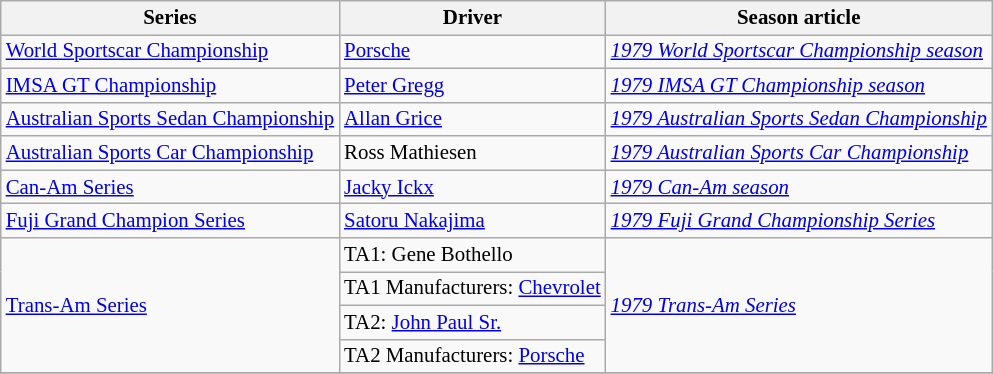<table class="wikitable" style="font-size: 87%;">
<tr>
<th>Series</th>
<th>Driver</th>
<th>Season article</th>
</tr>
<tr>
<td><a href='#'>World Sportscar Championship</a></td>
<td> <a href='#'>Porsche</a></td>
<td><em><a href='#'>1979 World Sportscar Championship season</a></em></td>
</tr>
<tr>
<td><a href='#'>IMSA GT Championship</a></td>
<td> <a href='#'>Peter Gregg</a></td>
<td><em><a href='#'>1979 IMSA GT Championship season</a></em></td>
</tr>
<tr>
<td><a href='#'>Australian Sports Sedan Championship</a></td>
<td> <a href='#'>Allan Grice</a></td>
<td><em><a href='#'>1979 Australian Sports Sedan Championship</a></em></td>
</tr>
<tr>
<td><a href='#'>Australian Sports Car Championship</a></td>
<td> Ross Mathiesen</td>
<td><em><a href='#'>1979 Australian Sports Car Championship</a></em></td>
</tr>
<tr>
<td><a href='#'>Can-Am Series</a></td>
<td> <a href='#'>Jacky Ickx</a></td>
<td><em><a href='#'>1979 Can-Am season</a></em></td>
</tr>
<tr>
<td><a href='#'>Fuji Grand Champion Series</a></td>
<td> <a href='#'>Satoru Nakajima</a></td>
<td><em><a href='#'>1979 Fuji Grand Championship Series</a></em></td>
</tr>
<tr>
<td rowspan="4"><a href='#'>Trans-Am Series</a></td>
<td>TA1:  Gene Bothello</td>
<td rowspan="4"><em><a href='#'>1979 Trans-Am Series</a></em></td>
</tr>
<tr>
<td>TA1 Manufacturers:  <a href='#'>Chevrolet</a></td>
</tr>
<tr>
<td>TA2:  <a href='#'>John Paul Sr.</a></td>
</tr>
<tr>
<td>TA2 Manufacturers:  <a href='#'>Porsche</a></td>
</tr>
<tr>
</tr>
</table>
